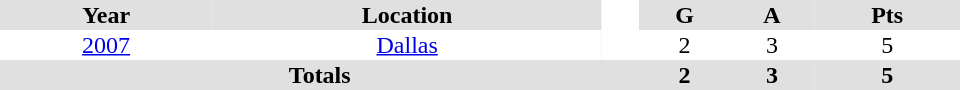<table border="0" cellpadding="1" cellspacing="0" style="text-align:center; width:40em;">
<tr bgcolor="#e0e0e0">
<th>Year</th>
<th>Location</th>
<th rowspan="99" bgcolor="#ffffff"> </th>
<th>G</th>
<th>A</th>
<th>Pts</th>
</tr>
<tr>
<td><a href='#'>2007</a></td>
<td><a href='#'>Dallas</a></td>
<td>2</td>
<td>3</td>
<td>5</td>
</tr>
<tr bgcolor="#e0e0e0">
<th colspan="3">Totals</th>
<th>2</th>
<th>3</th>
<th>5</th>
</tr>
</table>
